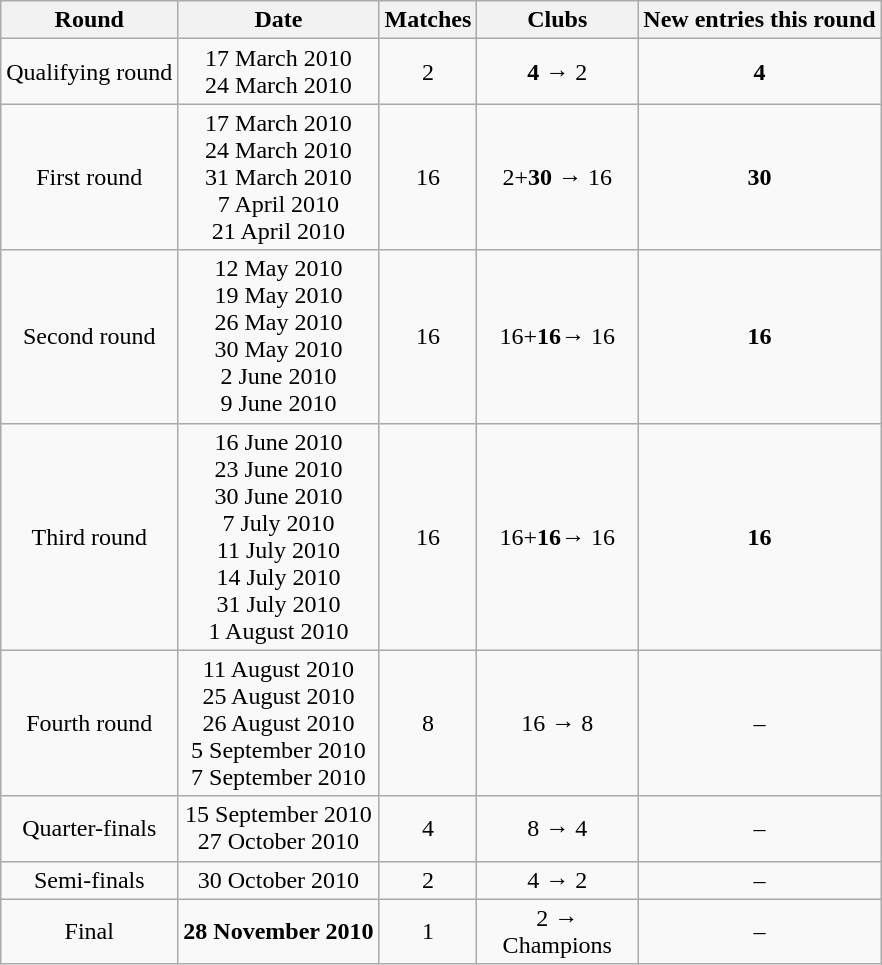<table class="wikitable">
<tr>
<th>Round</th>
<th>Date</th>
<th>Matches</th>
<th width=100>Clubs</th>
<th>New entries this round</th>
</tr>
<tr align=center>
<td>Qualifying round</td>
<td>17 March 2010<br> 24 March 2010</td>
<td>2</td>
<td><strong>4</strong> → 2</td>
<td><strong>4</strong></td>
</tr>
<tr align=center>
<td>First round</td>
<td>17 March 2010<br> 24 March 2010<br> 31 March 2010<br> 7 April 2010<br> 21 April 2010</td>
<td>16</td>
<td>2+<strong>30</strong> → 16</td>
<td><strong>30</strong></td>
</tr>
<tr align=center>
<td>Second round</td>
<td>12 May 2010<br> 19 May 2010<br> 26 May 2010<br> 30 May 2010<br> 2 June 2010<br> 9 June 2010</td>
<td>16</td>
<td>16+<strong>16</strong>→ 16</td>
<td><strong>16</strong></td>
</tr>
<tr align=center>
<td>Third round</td>
<td>16 June 2010<br> 23 June 2010<br> 30 June 2010<br> 7 July 2010<br> 11 July 2010<br> 14 July 2010<br> 31 July 2010<br> 1 August 2010</td>
<td>16</td>
<td>16+<strong>16</strong>→ 16</td>
<td><strong>16</strong></td>
</tr>
<tr align=center>
<td>Fourth round</td>
<td>11 August 2010<br> 25 August 2010<br> 26 August 2010<br> 5 September 2010<br> 7 September 2010</td>
<td>8</td>
<td>16 → 8</td>
<td>–</td>
</tr>
<tr align=center>
<td>Quarter-finals</td>
<td>15 September 2010<br> 27 October 2010</td>
<td>4</td>
<td>8 → 4</td>
<td>–</td>
</tr>
<tr align=center>
<td>Semi-finals</td>
<td>30 October 2010</td>
<td>2</td>
<td>4 → 2</td>
<td>–</td>
</tr>
<tr align=center>
<td>Final</td>
<td><strong>28 November 2010</strong></td>
<td>1</td>
<td>2 → Champions</td>
<td>–</td>
</tr>
</table>
